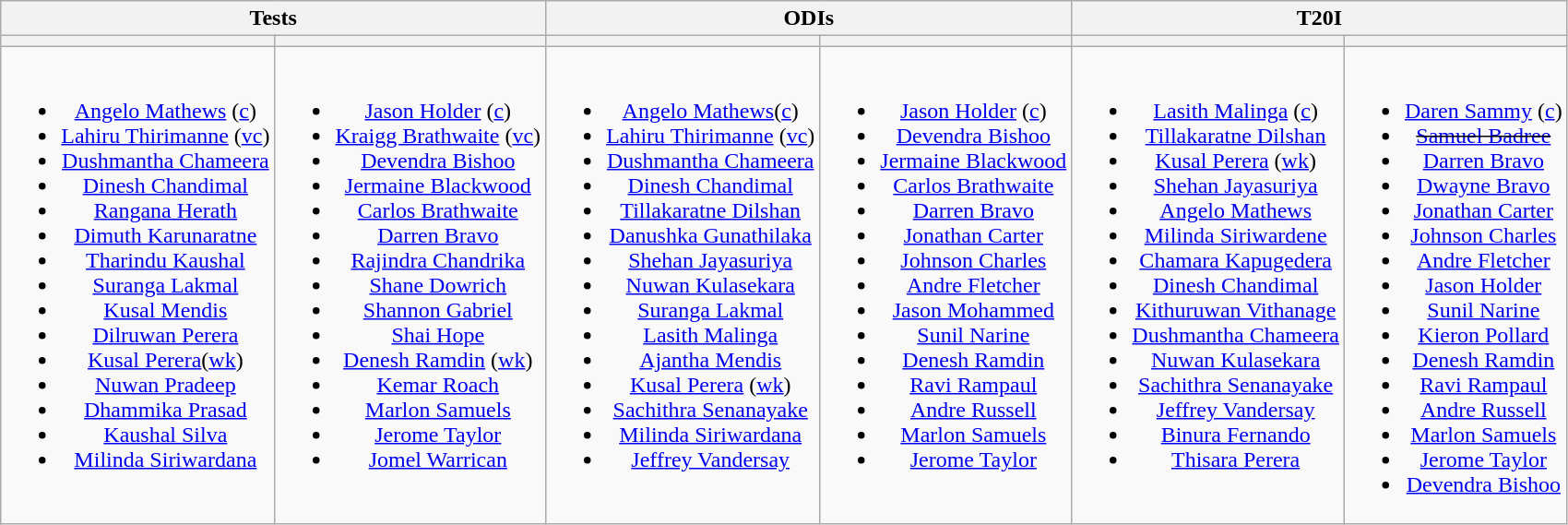<table class="wikitable" style="text-align:center">
<tr>
<th colspan=2>Tests</th>
<th colspan=2>ODIs</th>
<th colspan=2>T20I</th>
</tr>
<tr>
<th></th>
<th></th>
<th></th>
<th></th>
<th> </th>
<th></th>
</tr>
<tr style="vertical-align:top">
<td><br><ul><li><a href='#'>Angelo Mathews</a> (<a href='#'>c</a>)</li><li><a href='#'>Lahiru Thirimanne</a> (<a href='#'>vc</a>)</li><li><a href='#'>Dushmantha Chameera</a></li><li><a href='#'>Dinesh Chandimal</a></li><li><a href='#'>Rangana Herath</a></li><li><a href='#'>Dimuth Karunaratne</a></li><li><a href='#'>Tharindu Kaushal</a></li><li><a href='#'>Suranga Lakmal</a></li><li><a href='#'>Kusal Mendis</a></li><li><a href='#'>Dilruwan Perera</a></li><li><a href='#'>Kusal Perera</a>(<a href='#'>wk</a>)</li><li><a href='#'>Nuwan Pradeep</a></li><li><a href='#'>Dhammika Prasad</a></li><li><a href='#'>Kaushal Silva</a></li><li><a href='#'>Milinda Siriwardana</a></li></ul></td>
<td><br><ul><li><a href='#'>Jason Holder</a> (<a href='#'>c</a>)</li><li><a href='#'>Kraigg Brathwaite</a> (<a href='#'>vc</a>)</li><li><a href='#'>Devendra Bishoo</a></li><li><a href='#'>Jermaine Blackwood</a></li><li><a href='#'>Carlos Brathwaite</a></li><li><a href='#'>Darren Bravo</a></li><li><a href='#'>Rajindra Chandrika</a></li><li><a href='#'>Shane Dowrich</a></li><li><a href='#'>Shannon Gabriel</a></li><li><a href='#'>Shai Hope</a></li><li><a href='#'>Denesh Ramdin</a> (<a href='#'>wk</a>)</li><li><a href='#'>Kemar Roach</a></li><li><a href='#'>Marlon Samuels</a></li><li><a href='#'>Jerome Taylor</a></li><li><a href='#'>Jomel Warrican</a></li></ul></td>
<td><br><ul><li><a href='#'>Angelo Mathews</a>(<a href='#'>c</a>)</li><li><a href='#'>Lahiru Thirimanne</a> (<a href='#'>vc</a>)</li><li><a href='#'>Dushmantha Chameera</a></li><li><a href='#'>Dinesh Chandimal</a></li><li><a href='#'>Tillakaratne Dilshan</a></li><li><a href='#'>Danushka Gunathilaka</a></li><li><a href='#'>Shehan Jayasuriya</a></li><li><a href='#'>Nuwan Kulasekara</a></li><li><a href='#'>Suranga Lakmal</a></li><li><a href='#'>Lasith Malinga</a></li><li><a href='#'>Ajantha Mendis</a></li><li><a href='#'>Kusal Perera</a> (<a href='#'>wk</a>)</li><li><a href='#'>Sachithra Senanayake</a></li><li><a href='#'>Milinda Siriwardana</a></li><li><a href='#'>Jeffrey Vandersay</a></li></ul></td>
<td><br><ul><li><a href='#'>Jason Holder</a> (<a href='#'>c</a>)</li><li><a href='#'>Devendra Bishoo</a></li><li><a href='#'>Jermaine Blackwood</a></li><li><a href='#'>Carlos Brathwaite</a></li><li><a href='#'>Darren Bravo</a></li><li><a href='#'>Jonathan Carter</a></li><li><a href='#'>Johnson Charles</a></li><li><a href='#'>Andre Fletcher</a></li><li><a href='#'>Jason Mohammed</a></li><li><a href='#'>Sunil Narine</a></li><li><a href='#'>Denesh Ramdin</a></li><li><a href='#'>Ravi Rampaul</a></li><li><a href='#'>Andre Russell</a></li><li><a href='#'>Marlon Samuels</a></li><li><a href='#'>Jerome Taylor</a></li></ul></td>
<td><br><ul><li><a href='#'>Lasith Malinga</a> (<a href='#'>c</a>)</li><li><a href='#'>Tillakaratne Dilshan</a></li><li><a href='#'>Kusal Perera</a> (<a href='#'>wk</a>)</li><li><a href='#'>Shehan Jayasuriya</a></li><li><a href='#'>Angelo Mathews</a></li><li><a href='#'>Milinda Siriwardene</a></li><li><a href='#'>Chamara Kapugedera</a></li><li><a href='#'>Dinesh Chandimal</a></li><li><a href='#'>Kithuruwan Vithanage</a></li><li><a href='#'>Dushmantha Chameera</a></li><li><a href='#'>Nuwan Kulasekara</a></li><li><a href='#'>Sachithra Senanayake</a></li><li><a href='#'>Jeffrey Vandersay</a></li><li><a href='#'>Binura Fernando</a></li><li><a href='#'>Thisara Perera</a></li></ul></td>
<td><br><ul><li><a href='#'>Daren Sammy</a> (<a href='#'>c</a>)</li><li><s><a href='#'>Samuel Badree</a></s></li><li><a href='#'>Darren Bravo</a></li><li><a href='#'>Dwayne Bravo</a></li><li><a href='#'>Jonathan Carter</a></li><li><a href='#'>Johnson Charles</a></li><li><a href='#'>Andre Fletcher</a></li><li><a href='#'>Jason Holder</a></li><li><a href='#'>Sunil Narine</a></li><li><a href='#'>Kieron Pollard</a></li><li><a href='#'>Denesh Ramdin</a></li><li><a href='#'>Ravi Rampaul</a></li><li><a href='#'>Andre Russell</a></li><li><a href='#'>Marlon Samuels</a></li><li><a href='#'>Jerome Taylor</a></li><li><a href='#'>Devendra Bishoo</a></li></ul></td>
</tr>
</table>
